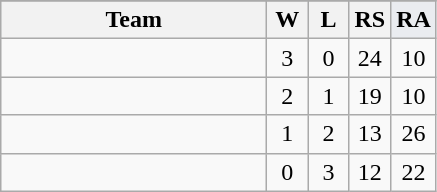<table class=wikitable style=text-align:center>
<tr>
</tr>
<tr bgcolor=eaecf0>
<th width=170>Team</th>
<th width=20>W</th>
<th width=20>L</th>
<th width=20>RS</th>
<td width=20><strong>RA</strong></td>
</tr>
<tr bgcolor=>
<td align=left></td>
<td>3</td>
<td>0</td>
<td>24</td>
<td>10</td>
</tr>
<tr bgcolor=>
<td align=left></td>
<td>2</td>
<td>1</td>
<td>19</td>
<td>10</td>
</tr>
<tr bgcolor=>
<td align=left></td>
<td>1</td>
<td>2</td>
<td>13</td>
<td>26</td>
</tr>
<tr bgcolor=>
<td align=left></td>
<td>0</td>
<td>3</td>
<td>12</td>
<td>22</td>
</tr>
</table>
